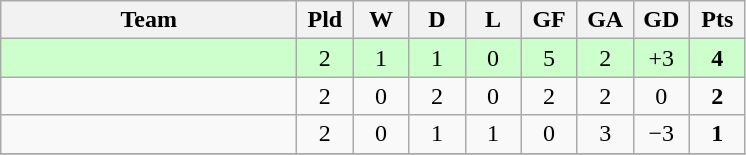<table class="wikitable" style="text-align: center;">
<tr>
<th width="190">Team</th>
<th width="30">Pld</th>
<th width="30">W</th>
<th width="30">D</th>
<th width="30">L</th>
<th width="30">GF</th>
<th width="30">GA</th>
<th width="30">GD</th>
<th width="30">Pts</th>
</tr>
<tr bgcolor=#ccffcc>
<td align=left></td>
<td>2</td>
<td>1</td>
<td>1</td>
<td>0</td>
<td>5</td>
<td>2</td>
<td>+3</td>
<td><strong>4</strong></td>
</tr>
<tr>
<td align=left></td>
<td>2</td>
<td>0</td>
<td>2</td>
<td>0</td>
<td>2</td>
<td>2</td>
<td>0</td>
<td><strong>2</strong></td>
</tr>
<tr>
<td align=left></td>
<td>2</td>
<td>0</td>
<td>1</td>
<td>1</td>
<td>0</td>
<td>3</td>
<td>−3</td>
<td><strong>1</strong></td>
</tr>
<tr>
</tr>
</table>
